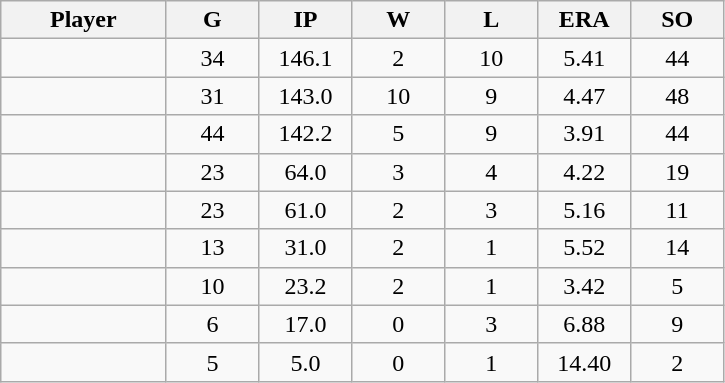<table class="wikitable sortable">
<tr>
<th bgcolor="#DDDDFF" width="16%">Player</th>
<th bgcolor="#DDDDFF" width="9%">G</th>
<th bgcolor="#DDDDFF" width="9%">IP</th>
<th bgcolor="#DDDDFF" width="9%">W</th>
<th bgcolor="#DDDDFF" width="9%">L</th>
<th bgcolor="#DDDDFF" width="9%">ERA</th>
<th bgcolor="#DDDDFF" width="9%">SO</th>
</tr>
<tr align="center">
<td></td>
<td>34</td>
<td>146.1</td>
<td>2</td>
<td>10</td>
<td>5.41</td>
<td>44</td>
</tr>
<tr align="center">
<td></td>
<td>31</td>
<td>143.0</td>
<td>10</td>
<td>9</td>
<td>4.47</td>
<td>48</td>
</tr>
<tr align="center">
<td></td>
<td>44</td>
<td>142.2</td>
<td>5</td>
<td>9</td>
<td>3.91</td>
<td>44</td>
</tr>
<tr align="center">
<td></td>
<td>23</td>
<td>64.0</td>
<td>3</td>
<td>4</td>
<td>4.22</td>
<td>19</td>
</tr>
<tr align="center">
<td></td>
<td>23</td>
<td>61.0</td>
<td>2</td>
<td>3</td>
<td>5.16</td>
<td>11</td>
</tr>
<tr align="center">
<td></td>
<td>13</td>
<td>31.0</td>
<td>2</td>
<td>1</td>
<td>5.52</td>
<td>14</td>
</tr>
<tr align="center">
<td></td>
<td>10</td>
<td>23.2</td>
<td>2</td>
<td>1</td>
<td>3.42</td>
<td>5</td>
</tr>
<tr align="center">
<td></td>
<td>6</td>
<td>17.0</td>
<td>0</td>
<td>3</td>
<td>6.88</td>
<td>9</td>
</tr>
<tr align="center">
<td></td>
<td>5</td>
<td>5.0</td>
<td>0</td>
<td>1</td>
<td>14.40</td>
<td>2</td>
</tr>
</table>
